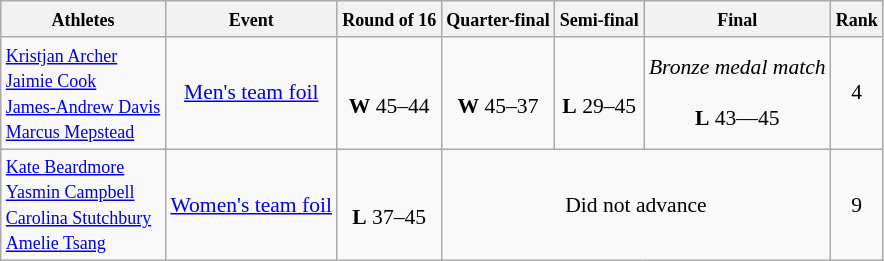<table class="wikitable" style="text-align:left; font-size:90%">
<tr>
<th><small>Athletes</small></th>
<th><small>Event</small></th>
<th><small>Round of 16</small></th>
<th><small>Quarter-final</small></th>
<th><small>Semi-final</small></th>
<th><small>Final</small></th>
<th><small>Rank</small></th>
</tr>
<tr align=center>
<td align=left><small><a href='#'>Kristjan Archer</a><br><a href='#'>Jaimie Cook</a><br><a href='#'>James-Andrew Davis</a><br><a href='#'>Marcus Mepstead</a></small></td>
<td><a href='#'>Men's team foil</a></td>
<td><br><strong>W</strong> 45–44</td>
<td><br><strong>W</strong> 45–37</td>
<td><br><strong>L</strong> 29–45</td>
<td><em>Bronze medal match</em><br><br><strong>L</strong> 43—45</td>
<td>4</td>
</tr>
<tr align=center>
<td align=left><small><a href='#'>Kate Beardmore</a><br><a href='#'>Yasmin Campbell</a><br><a href='#'>Carolina Stutchbury</a><br><a href='#'>Amelie Tsang</a></small></td>
<td><a href='#'>Women's team foil</a></td>
<td><br><strong>L</strong> 37–45</td>
<td colspan=3>Did not advance</td>
<td>9</td>
</tr>
</table>
